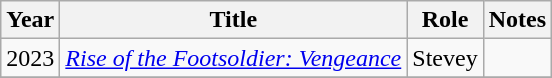<table class="wikitable plainrowheaders sortable">
<tr>
<th scope="col">Year</th>
<th scope="col">Title</th>
<th scope="col">Role</th>
<th class="unsortable">Notes</th>
</tr>
<tr>
<td>2023</td>
<td><em><a href='#'>Rise of the Footsoldier: Vengeance</a></em></td>
<td>Stevey</td>
<td></td>
</tr>
<tr>
</tr>
</table>
